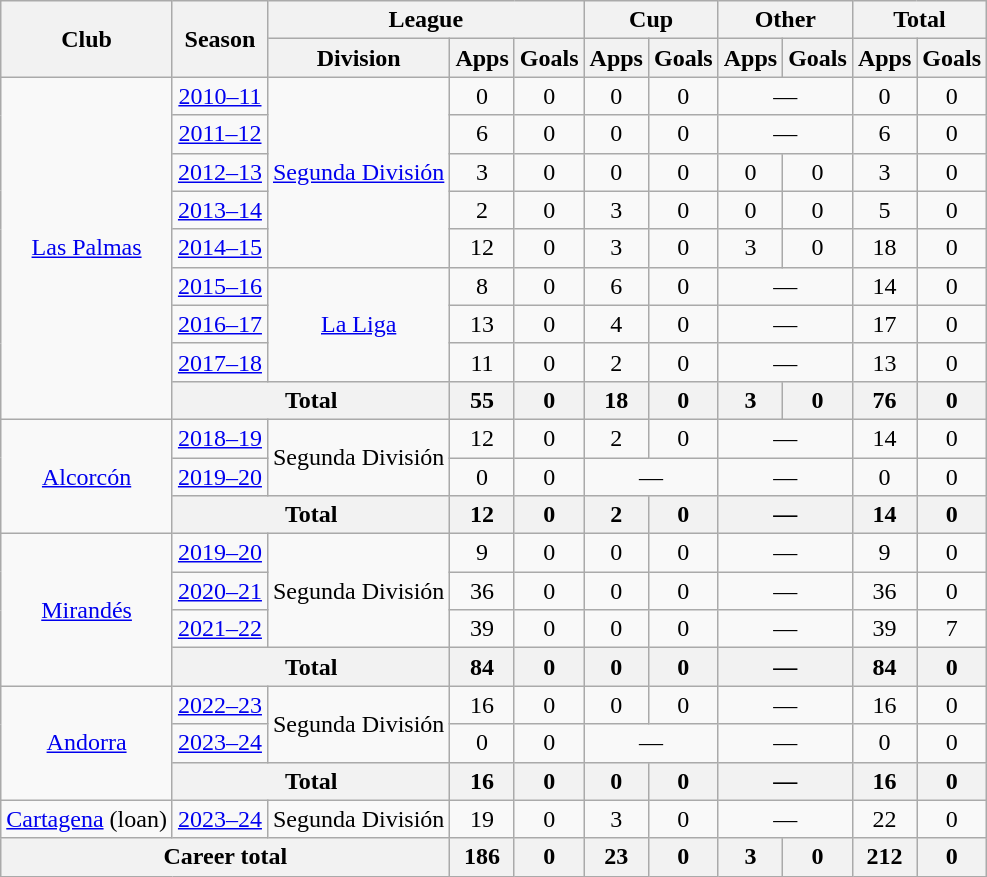<table class="wikitable", style="text-align:center">
<tr>
<th rowspan="2">Club</th>
<th rowspan="2">Season</th>
<th colspan="3">League</th>
<th colspan="2">Cup</th>
<th colspan="2">Other</th>
<th colspan="2">Total</th>
</tr>
<tr>
<th>Division</th>
<th>Apps</th>
<th>Goals</th>
<th>Apps</th>
<th>Goals</th>
<th>Apps</th>
<th>Goals</th>
<th>Apps</th>
<th>Goals</th>
</tr>
<tr>
<td rowspan="9"><a href='#'>Las Palmas</a></td>
<td><a href='#'>2010–11</a></td>
<td rowspan="5"><a href='#'>Segunda División</a></td>
<td>0</td>
<td>0</td>
<td>0</td>
<td>0</td>
<td colspan="2">—</td>
<td>0</td>
<td>0</td>
</tr>
<tr>
<td><a href='#'>2011–12</a></td>
<td>6</td>
<td>0</td>
<td>0</td>
<td>0</td>
<td colspan="2">—</td>
<td>6</td>
<td>0</td>
</tr>
<tr>
<td><a href='#'>2012–13</a></td>
<td>3</td>
<td>0</td>
<td>0</td>
<td>0</td>
<td>0</td>
<td>0</td>
<td>3</td>
<td>0</td>
</tr>
<tr>
<td><a href='#'>2013–14</a></td>
<td>2</td>
<td>0</td>
<td>3</td>
<td>0</td>
<td>0</td>
<td>0</td>
<td>5</td>
<td>0</td>
</tr>
<tr>
<td><a href='#'>2014–15</a></td>
<td>12</td>
<td>0</td>
<td>3</td>
<td>0</td>
<td>3</td>
<td>0</td>
<td>18</td>
<td>0</td>
</tr>
<tr>
<td><a href='#'>2015–16</a></td>
<td rowspan="3"><a href='#'>La Liga</a></td>
<td>8</td>
<td>0</td>
<td>6</td>
<td>0</td>
<td colspan="2">—</td>
<td>14</td>
<td>0</td>
</tr>
<tr>
<td><a href='#'>2016–17</a></td>
<td>13</td>
<td>0</td>
<td>4</td>
<td>0</td>
<td colspan="2">—</td>
<td>17</td>
<td>0</td>
</tr>
<tr>
<td><a href='#'>2017–18</a></td>
<td>11</td>
<td>0</td>
<td>2</td>
<td>0</td>
<td colspan="2">—</td>
<td>13</td>
<td>0</td>
</tr>
<tr>
<th colspan="2">Total</th>
<th>55</th>
<th>0</th>
<th>18</th>
<th>0</th>
<th>3</th>
<th>0</th>
<th>76</th>
<th>0</th>
</tr>
<tr>
<td rowspan="3"><a href='#'>Alcorcón</a></td>
<td><a href='#'>2018–19</a></td>
<td rowspan="2">Segunda División</td>
<td>12</td>
<td>0</td>
<td>2</td>
<td>0</td>
<td colspan="2">—</td>
<td>14</td>
<td>0</td>
</tr>
<tr>
<td><a href='#'>2019–20</a></td>
<td>0</td>
<td>0</td>
<td colspan="2">—</td>
<td colspan="2">—</td>
<td>0</td>
<td>0</td>
</tr>
<tr>
<th colspan="2">Total</th>
<th>12</th>
<th>0</th>
<th>2</th>
<th>0</th>
<th colspan="2">—</th>
<th>14</th>
<th>0</th>
</tr>
<tr>
<td rowspan="4"><a href='#'>Mirandés</a></td>
<td><a href='#'>2019–20</a></td>
<td rowspan="3">Segunda División</td>
<td>9</td>
<td>0</td>
<td>0</td>
<td>0</td>
<td colspan="2">—</td>
<td>9</td>
<td>0</td>
</tr>
<tr>
<td><a href='#'>2020–21</a></td>
<td>36</td>
<td>0</td>
<td>0</td>
<td>0</td>
<td colspan="2">—</td>
<td>36</td>
<td>0</td>
</tr>
<tr>
<td><a href='#'>2021–22</a></td>
<td>39</td>
<td>0</td>
<td>0</td>
<td>0</td>
<td colspan="2">—</td>
<td>39</td>
<td>7</td>
</tr>
<tr>
<th colspan="2">Total</th>
<th>84</th>
<th>0</th>
<th>0</th>
<th>0</th>
<th colspan="2">—</th>
<th>84</th>
<th>0</th>
</tr>
<tr>
<td rowspan="3"><a href='#'>Andorra</a></td>
<td><a href='#'>2022–23</a></td>
<td rowspan="2">Segunda División</td>
<td>16</td>
<td>0</td>
<td>0</td>
<td>0</td>
<td colspan="2">—</td>
<td>16</td>
<td>0</td>
</tr>
<tr>
<td><a href='#'>2023–24</a></td>
<td>0</td>
<td>0</td>
<td colspan="2">—</td>
<td colspan="2">—</td>
<td>0</td>
<td>0</td>
</tr>
<tr>
<th colspan="2">Total</th>
<th>16</th>
<th>0</th>
<th>0</th>
<th>0</th>
<th colspan="2">—</th>
<th>16</th>
<th>0</th>
</tr>
<tr>
<td><a href='#'>Cartagena</a> (loan)</td>
<td><a href='#'>2023–24</a></td>
<td>Segunda División</td>
<td>19</td>
<td>0</td>
<td>3</td>
<td>0</td>
<td colspan="2">—</td>
<td>22</td>
<td>0</td>
</tr>
<tr>
<th colspan="3">Career total</th>
<th>186</th>
<th>0</th>
<th>23</th>
<th>0</th>
<th>3</th>
<th>0</th>
<th>212</th>
<th>0</th>
</tr>
</table>
